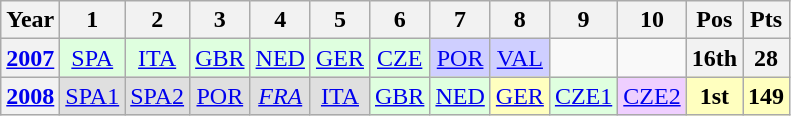<table class="wikitable" style="text-align:center">
<tr>
<th>Year</th>
<th>1</th>
<th>2</th>
<th>3</th>
<th>4</th>
<th>5</th>
<th>6</th>
<th>7</th>
<th>8</th>
<th>9</th>
<th>10</th>
<th>Pos</th>
<th>Pts</th>
</tr>
<tr>
<th><a href='#'>2007</a></th>
<td style="background:#dfffdf;"><a href='#'>SPA</a><br></td>
<td style="background:#dfffdf;"><a href='#'>ITA</a><br></td>
<td style="background:#dfffdf;"><a href='#'>GBR</a><br></td>
<td style="background:#dfffdf;"><a href='#'>NED</a><br></td>
<td style="background:#dfffdf;"><a href='#'>GER</a><br></td>
<td style="background:#dfffdf;"><a href='#'>CZE</a><br></td>
<td style="background:#cfcfff;"><a href='#'>POR</a><br></td>
<td style="background:#cfcfff;"><a href='#'>VAL</a><br></td>
<td></td>
<td></td>
<th>16th</th>
<th>28</th>
</tr>
<tr>
<th><a href='#'>2008</a></th>
<td style="background:#dfdfdf;"><a href='#'>SPA1</a><br></td>
<td style="background:#dfdfdf;"><a href='#'>SPA2</a><br></td>
<td style="background:#dfdfdf;"><a href='#'>POR</a><br></td>
<td style="background:#dfdfdf;"><em><a href='#'>FRA</a></em><br></td>
<td style="background:#dfdfdf;"><a href='#'>ITA</a><br></td>
<td style="background:#dfffdf;"><a href='#'>GBR</a><br></td>
<td style="background:#dfffdf;"><a href='#'>NED</a><br></td>
<td style="background:#ffffbf;"><a href='#'>GER</a><br></td>
<td style="background:#dfffdf;"><a href='#'>CZE1</a><br></td>
<td style="background:#efcfff;"><a href='#'>CZE2</a><br></td>
<th style="background:#ffffbf;">1st</th>
<th style="background:#ffffbf;">149</th>
</tr>
</table>
